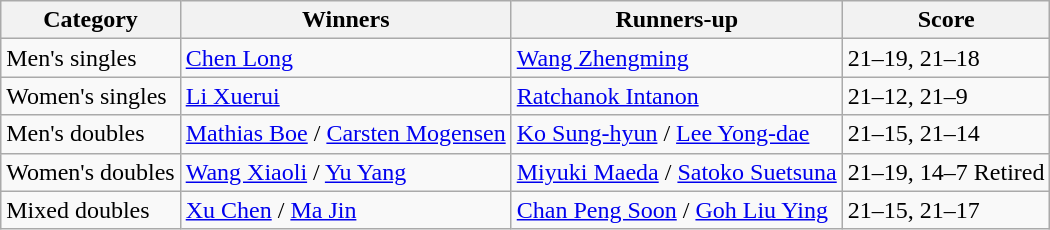<table class=wikitable style="white-space:nowrap;">
<tr>
<th>Category</th>
<th>Winners</th>
<th>Runners-up</th>
<th>Score</th>
</tr>
<tr>
<td>Men's singles</td>
<td> <a href='#'>Chen Long</a></td>
<td> <a href='#'>Wang Zhengming</a></td>
<td>21–19, 21–18</td>
</tr>
<tr>
<td>Women's singles</td>
<td> <a href='#'>Li Xuerui</a></td>
<td> <a href='#'>Ratchanok Intanon</a></td>
<td>21–12, 21–9</td>
</tr>
<tr>
<td>Men's doubles</td>
<td> <a href='#'>Mathias Boe</a> / <a href='#'>Carsten Mogensen</a></td>
<td> <a href='#'>Ko Sung-hyun</a> / <a href='#'>Lee Yong-dae</a></td>
<td>21–15, 21–14</td>
</tr>
<tr>
<td>Women's doubles</td>
<td> <a href='#'>Wang Xiaoli</a> / <a href='#'>Yu Yang</a></td>
<td> <a href='#'>Miyuki Maeda</a> / <a href='#'>Satoko Suetsuna</a></td>
<td>21–19, 14–7 Retired</td>
</tr>
<tr>
<td>Mixed doubles</td>
<td> <a href='#'>Xu Chen</a> / <a href='#'>Ma Jin</a></td>
<td> <a href='#'>Chan Peng Soon</a> / <a href='#'>Goh Liu Ying</a></td>
<td>21–15, 21–17</td>
</tr>
</table>
